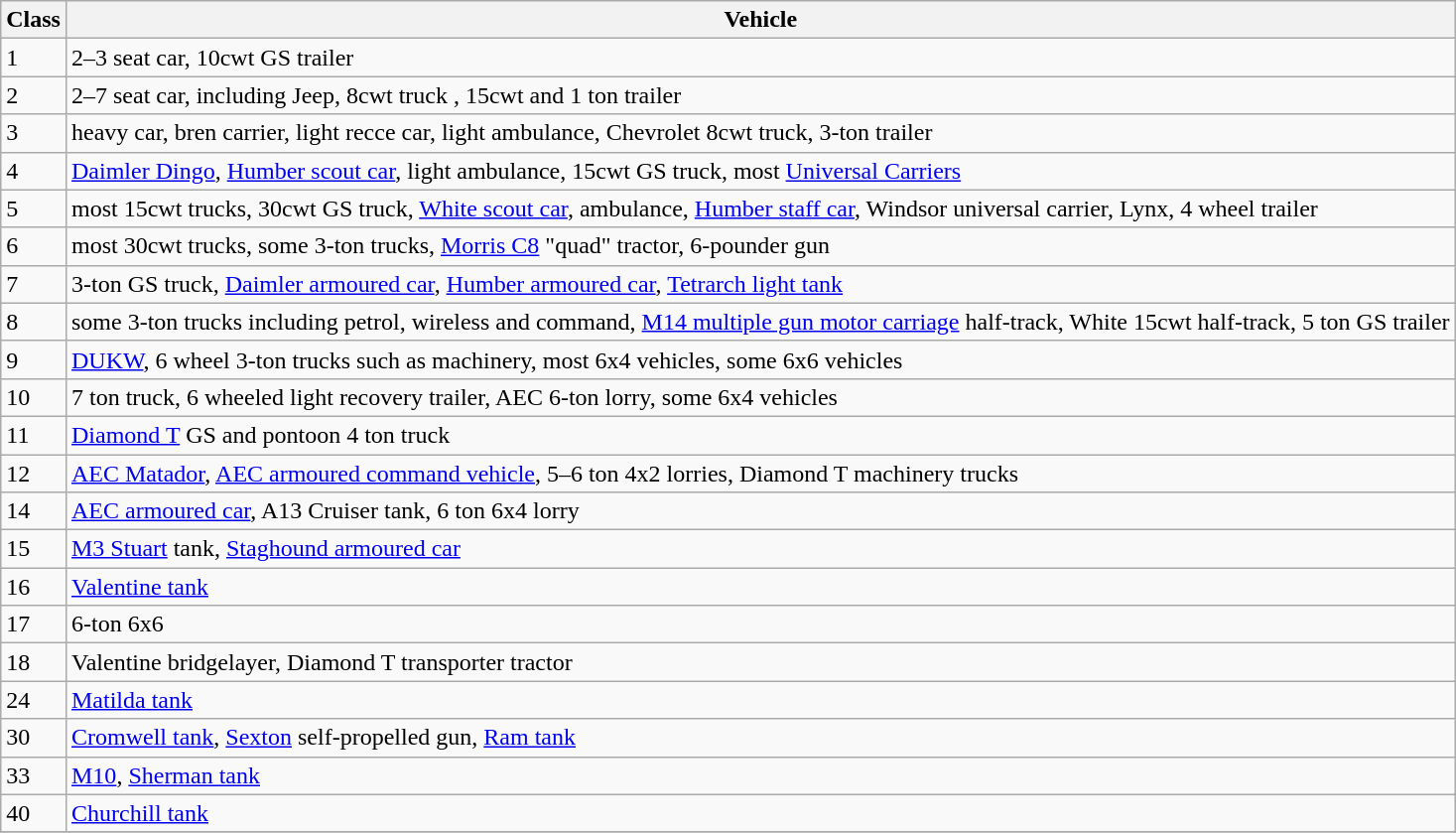<table class="wikitable" style=centre;">
<tr>
<th>Class</th>
<th>Vehicle</th>
</tr>
<tr>
<td>1</td>
<td>2–3 seat car, 10cwt GS trailer</td>
</tr>
<tr>
<td>2</td>
<td>2–7 seat car, including Jeep, 8cwt truck , 15cwt and 1 ton trailer</td>
</tr>
<tr>
<td>3</td>
<td>heavy car, bren carrier, light recce car, light ambulance, Chevrolet 8cwt truck, 3-ton trailer</td>
</tr>
<tr>
<td>4</td>
<td><a href='#'>Daimler Dingo</a>, <a href='#'>Humber scout car</a>, light ambulance, 15cwt GS truck, most <a href='#'>Universal Carriers</a></td>
</tr>
<tr>
<td>5</td>
<td>most 15cwt trucks, 30cwt GS truck, <a href='#'>White scout car</a>, ambulance, <a href='#'>Humber staff car</a>, Windsor universal carrier, Lynx, 4 wheel trailer</td>
</tr>
<tr>
<td>6</td>
<td>most 30cwt trucks, some 3-ton trucks, <a href='#'>Morris C8</a> "quad" tractor, 6-pounder gun</td>
</tr>
<tr>
<td>7</td>
<td>3-ton GS truck, <a href='#'>Daimler armoured car</a>, <a href='#'>Humber armoured car</a>, <a href='#'>Tetrarch light tank</a></td>
</tr>
<tr>
<td>8</td>
<td>some 3-ton trucks including petrol, wireless and command, <a href='#'>M14 multiple gun motor carriage</a> half-track, White 15cwt half-track, 5 ton GS trailer</td>
</tr>
<tr>
<td>9</td>
<td><a href='#'>DUKW</a>, 6 wheel 3-ton trucks such as machinery, most 6x4 vehicles, some 6x6 vehicles</td>
</tr>
<tr>
<td>10</td>
<td>7 ton truck, 6 wheeled light recovery trailer, AEC 6-ton lorry, some 6x4 vehicles</td>
</tr>
<tr>
<td>11</td>
<td><a href='#'>Diamond T</a> GS and pontoon 4 ton truck</td>
</tr>
<tr>
<td>12</td>
<td><a href='#'>AEC Matador</a>, <a href='#'>AEC armoured command vehicle</a>, 5–6 ton 4x2 lorries, Diamond T machinery trucks</td>
</tr>
<tr>
<td>14</td>
<td><a href='#'>AEC armoured car</a>, A13 Cruiser tank, 6 ton 6x4 lorry</td>
</tr>
<tr>
<td>15</td>
<td><a href='#'>M3 Stuart</a> tank, <a href='#'>Staghound armoured car</a></td>
</tr>
<tr>
<td>16</td>
<td><a href='#'>Valentine tank</a></td>
</tr>
<tr>
<td>17</td>
<td>6-ton 6x6</td>
</tr>
<tr>
<td>18</td>
<td>Valentine bridgelayer, Diamond T transporter tractor</td>
</tr>
<tr>
<td>24</td>
<td><a href='#'>Matilda tank</a></td>
</tr>
<tr>
<td>30</td>
<td><a href='#'>Cromwell tank</a>, <a href='#'>Sexton</a> self-propelled gun, <a href='#'>Ram tank</a></td>
</tr>
<tr>
<td>33</td>
<td><a href='#'>M10</a>, <a href='#'>Sherman tank</a></td>
</tr>
<tr>
<td>40</td>
<td><a href='#'>Churchill tank</a></td>
</tr>
<tr>
</tr>
</table>
